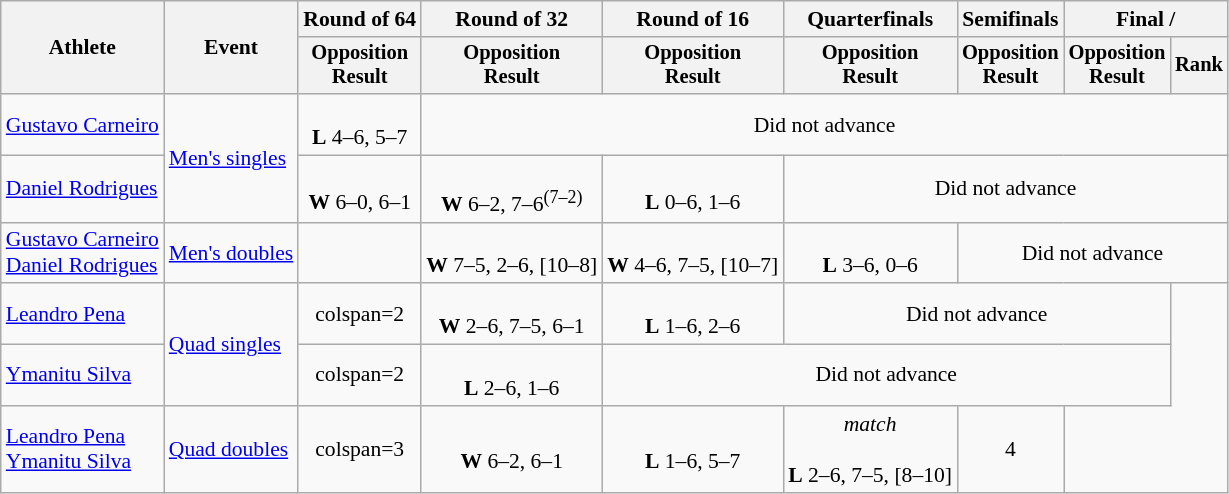<table class="wikitable" style="font-size:90%;">
<tr>
<th rowspan=2>Athlete</th>
<th rowspan=2>Event</th>
<th>Round of 64</th>
<th>Round of 32</th>
<th>Round of 16</th>
<th>Quarterfinals</th>
<th>Semifinals</th>
<th colspan=2>Final / </th>
</tr>
<tr style="font-size:95%">
<th>Opposition<br>Result</th>
<th>Opposition<br>Result</th>
<th>Opposition<br>Result</th>
<th>Opposition<br>Result</th>
<th>Opposition<br>Result</th>
<th>Opposition<br>Result</th>
<th>Rank</th>
</tr>
<tr align=center>
<td align=left><a href='#'>Gustavo Carneiro</a></td>
<td rowspan=2 align=left><a href='#'>Men's singles</a></td>
<td><br><strong>L</strong> 4–6, 5–7</td>
<td colspan=6>Did not advance</td>
</tr>
<tr align=center>
<td align=left><a href='#'>Daniel Rodrigues</a></td>
<td><br><strong>W</strong> 6–0, 6–1</td>
<td><br><strong>W</strong> 6–2, 7–6<sup>(7–2)</sup></td>
<td><br><strong>L</strong> 0–6, 1–6</td>
<td colspan=4>Did not advance</td>
</tr>
<tr align=center>
<td align=left><a href='#'>Gustavo Carneiro</a><br><a href='#'>Daniel Rodrigues</a></td>
<td align=left><a href='#'>Men's doubles</a></td>
<td></td>
<td><br><strong>W</strong> 7–5, 2–6, [10–8]</td>
<td><br><strong>W</strong> 4–6, 7–5, [10–7]</td>
<td><br><strong>L</strong> 3–6, 0–6</td>
<td colspan=3>Did not advance</td>
</tr>
<tr align=center>
<td align=left><a href='#'>Leandro Pena</a></td>
<td rowspan=2 align=left><a href='#'>Quad singles</a></td>
<td>colspan=2 </td>
<td><br><strong>W</strong> 2–6, 7–5, 6–1</td>
<td><br><strong>L</strong> 1–6, 2–6</td>
<td colspan=3>Did not advance</td>
</tr>
<tr align=center>
<td align=left><a href='#'>Ymanitu Silva</a></td>
<td>colspan=2 </td>
<td><br><strong>L</strong> 2–6, 1–6</td>
<td colspan=4>Did not advance</td>
</tr>
<tr align=center>
<td align=left><a href='#'>Leandro Pena</a><br><a href='#'>Ymanitu Silva</a></td>
<td align=left><a href='#'>Quad doubles</a></td>
<td>colspan=3 </td>
<td><br><strong>W</strong> 6–2, 6–1</td>
<td><br><strong>L</strong> 1–6, 5–7</td>
<td><em> match</em><br><br><strong>L</strong> 2–6, 7–5, [8–10]</td>
<td>4</td>
</tr>
</table>
